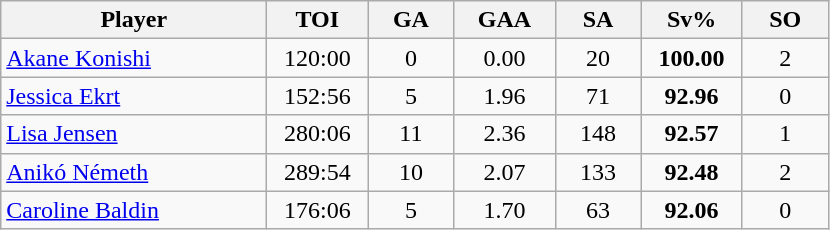<table class="wikitable sortable" style="text-align:center;">
<tr>
<th style="width:170px;">Player</th>
<th style="width:60px;">TOI</th>
<th style="width:50px;">GA</th>
<th style="width:60px;">GAA</th>
<th style="width:50px;">SA</th>
<th style="width:60px;">Sv%</th>
<th style="width:50px;">SO</th>
</tr>
<tr>
<td style="text-align:left;"> <a href='#'>Akane Konishi</a></td>
<td>120:00</td>
<td>0</td>
<td>0.00</td>
<td>20</td>
<td><strong>100.00</strong></td>
<td>2</td>
</tr>
<tr>
<td style="text-align:left;"> <a href='#'>Jessica Ekrt</a></td>
<td>152:56</td>
<td>5</td>
<td>1.96</td>
<td>71</td>
<td><strong>92.96</strong></td>
<td>0</td>
</tr>
<tr>
<td style="text-align:left;"> <a href='#'>Lisa Jensen</a></td>
<td>280:06</td>
<td>11</td>
<td>2.36</td>
<td>148</td>
<td><strong>92.57</strong></td>
<td>1</td>
</tr>
<tr>
<td style="text-align:left;"> <a href='#'>Anikó Németh</a></td>
<td>289:54</td>
<td>10</td>
<td>2.07</td>
<td>133</td>
<td><strong>92.48</strong></td>
<td>2</td>
</tr>
<tr>
<td style="text-align:left;"> <a href='#'>Caroline Baldin</a></td>
<td>176:06</td>
<td>5</td>
<td>1.70</td>
<td>63</td>
<td><strong>92.06</strong></td>
<td>0</td>
</tr>
</table>
